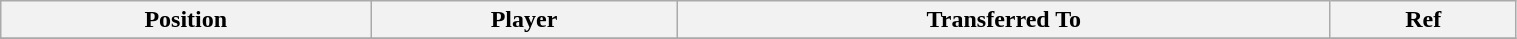<table class="wikitable sortable" style="width:80%; text-align:center; font-size:100%; text-align:left;">
<tr>
<th><strong>Position</strong></th>
<th><strong>Player</strong></th>
<th><strong>Transferred To</strong></th>
<th><strong>Ref</strong></th>
</tr>
<tr>
</tr>
</table>
